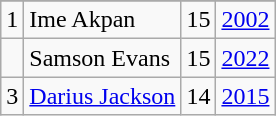<table class="wikitable">
<tr>
</tr>
<tr>
<td>1</td>
<td>Ime Akpan</td>
<td>15</td>
<td><a href='#'>2002</a></td>
</tr>
<tr>
<td></td>
<td>Samson Evans</td>
<td>15</td>
<td><a href='#'>2022</a></td>
</tr>
<tr>
<td>3</td>
<td><a href='#'>Darius Jackson</a></td>
<td>14</td>
<td><a href='#'>2015</a></td>
</tr>
</table>
